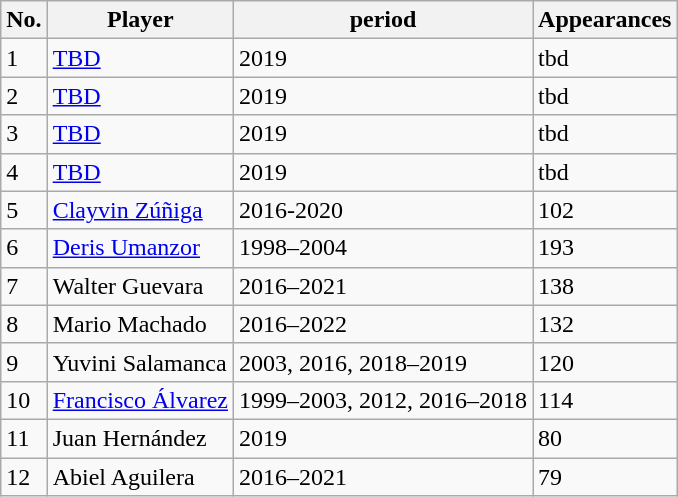<table class="wikitable">
<tr>
<th>No.</th>
<th>Player</th>
<th>period</th>
<th>Appearances</th>
</tr>
<tr>
<td>1</td>
<td>  <a href='#'>TBD</a></td>
<td>2019</td>
<td>tbd</td>
</tr>
<tr>
<td>2</td>
<td>  <a href='#'>TBD</a></td>
<td>2019</td>
<td>tbd</td>
</tr>
<tr>
<td>3</td>
<td>  <a href='#'>TBD</a></td>
<td>2019</td>
<td>tbd</td>
</tr>
<tr>
<td>4</td>
<td>  <a href='#'>TBD</a></td>
<td>2019</td>
<td>tbd</td>
</tr>
<tr>
<td>5</td>
<td>  <a href='#'>Clayvin Zúñiga</a></td>
<td>2016-2020</td>
<td>102</td>
</tr>
<tr>
<td>6</td>
<td>  <a href='#'>Deris Umanzor</a></td>
<td>1998–2004</td>
<td>193</td>
</tr>
<tr>
<td>7</td>
<td> Walter Guevara</td>
<td>2016–2021</td>
<td>138</td>
</tr>
<tr>
<td>8</td>
<td> Mario Machado</td>
<td>2016–2022</td>
<td>132</td>
</tr>
<tr>
<td>9</td>
<td> Yuvini Salamanca</td>
<td>2003, 2016, 2018–2019</td>
<td>120</td>
</tr>
<tr>
<td>10</td>
<td> <a href='#'>Francisco Álvarez</a></td>
<td>1999–2003, 2012, 2016–2018</td>
<td>114</td>
</tr>
<tr>
<td>11</td>
<td>  Juan Hernández</td>
<td>2019</td>
<td>80</td>
</tr>
<tr>
<td>12</td>
<td> Abiel Aguilera</td>
<td>2016–2021</td>
<td>79</td>
</tr>
</table>
